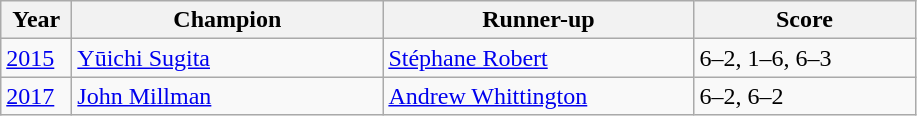<table class="wikitable">
<tr>
<th style="width:40px">Year</th>
<th style="width:200px">Champion</th>
<th style="width:200px">Runner-up</th>
<th style="width:140px" class="unsortable">Score</th>
</tr>
<tr>
<td><a href='#'>2015</a></td>
<td> <a href='#'>Yūichi Sugita</a></td>
<td> <a href='#'>Stéphane Robert</a></td>
<td>6–2, 1–6, 6–3</td>
</tr>
<tr>
<td><a href='#'>2017</a></td>
<td> <a href='#'>John Millman</a></td>
<td> <a href='#'>Andrew Whittington</a></td>
<td>6–2, 6–2</td>
</tr>
</table>
